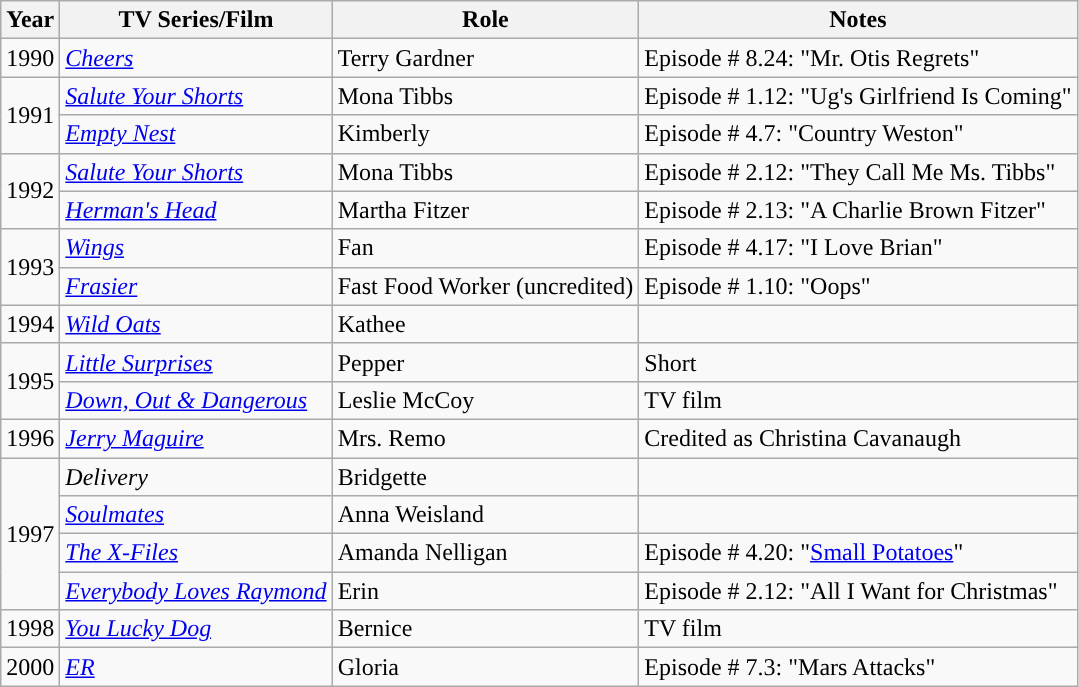<table class="wikitable sortable">
<tr>
<th>Year</th>
<th>TV Series/Film</th>
<th>Role</th>
<th class="unsortable">Notes</th>
</tr>
<tr>
<td>1990</td>
<td><em><a href='#'>Cheers</a></em></td>
<td>Terry Gardner</td>
<td>Episode # 8.24: "Mr. Otis Regrets"</td>
</tr>
<tr>
<td rowspan="2">1991</td>
<td><em><a href='#'>Salute Your Shorts</a></em></td>
<td>Mona Tibbs</td>
<td>Episode # 1.12: "Ug's Girlfriend Is Coming"</td>
</tr>
<tr>
<td><em><a href='#'>Empty Nest</a></em></td>
<td>Kimberly</td>
<td>Episode # 4.7: "Country Weston"</td>
</tr>
<tr>
<td rowspan="2">1992</td>
<td><em><a href='#'>Salute Your Shorts</a></em></td>
<td>Mona Tibbs</td>
<td>Episode # 2.12: "They Call Me Ms. Tibbs"</td>
</tr>
<tr>
<td><em><a href='#'>Herman's Head</a></em></td>
<td>Martha Fitzer</td>
<td>Episode # 2.13: "A Charlie Brown Fitzer"</td>
</tr>
<tr>
<td rowspan="2">1993</td>
<td><em><a href='#'>Wings</a></em></td>
<td>Fan</td>
<td>Episode # 4.17: "I Love Brian"</td>
</tr>
<tr>
<td><em><a href='#'>Frasier</a></em></td>
<td>Fast Food Worker (uncredited)</td>
<td>Episode # 1.10: "Oops"</td>
</tr>
<tr>
<td>1994</td>
<td><em><a href='#'>Wild Oats</a></em></td>
<td>Kathee</td>
<td></td>
</tr>
<tr>
<td rowspan="2">1995</td>
<td><em><a href='#'>Little Surprises</a></em></td>
<td>Pepper</td>
<td>Short</td>
</tr>
<tr>
<td><em><a href='#'>Down, Out & Dangerous</a></em></td>
<td>Leslie McCoy</td>
<td>TV film</td>
</tr>
<tr>
<td>1996</td>
<td><em><a href='#'>Jerry Maguire</a></em></td>
<td>Mrs. Remo</td>
<td>Credited as Christina Cavanaugh</td>
</tr>
<tr>
<td rowspan="4">1997</td>
<td><em>Delivery</em></td>
<td>Bridgette</td>
<td></td>
</tr>
<tr>
<td><em><a href='#'>Soulmates</a></em></td>
<td>Anna Weisland</td>
<td></td>
</tr>
<tr>
<td><em><a href='#'>The X-Files</a></em></td>
<td>Amanda Nelligan</td>
<td>Episode # 4.20: "<a href='#'>Small Potatoes</a>"</td>
</tr>
<tr>
<td><em><a href='#'>Everybody Loves Raymond</a></em></td>
<td>Erin</td>
<td>Episode # 2.12: "All I Want for Christmas"</td>
</tr>
<tr>
<td>1998</td>
<td><em><a href='#'>You Lucky Dog</a></em></td>
<td>Bernice</td>
<td>TV film</td>
</tr>
<tr>
<td>2000</td>
<td><em><a href='#'>ER</a></em></td>
<td>Gloria</td>
<td>Episode # 7.3: "Mars Attacks"</td>
</tr>
</table>
